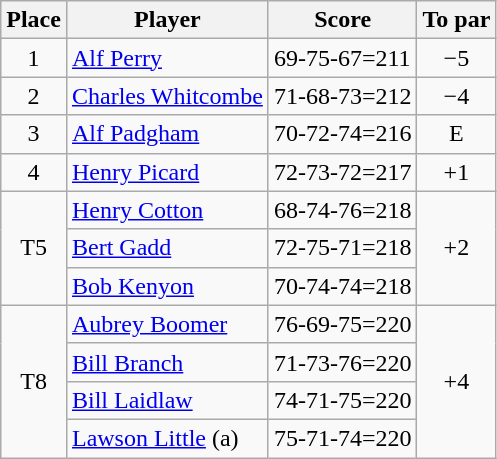<table class=wikitable>
<tr>
<th>Place</th>
<th>Player</th>
<th>Score</th>
<th>To par</th>
</tr>
<tr>
<td align=center>1</td>
<td> <a href='#'>Alf Perry</a></td>
<td>69-75-67=211</td>
<td align=center>−5</td>
</tr>
<tr>
<td align=center>2</td>
<td> <a href='#'>Charles Whitcombe</a></td>
<td>71-68-73=212</td>
<td align=center>−4</td>
</tr>
<tr>
<td align=center>3</td>
<td> <a href='#'>Alf Padgham</a></td>
<td>70-72-74=216</td>
<td align=center>E</td>
</tr>
<tr>
<td align=center>4</td>
<td> <a href='#'>Henry Picard</a></td>
<td>72-73-72=217</td>
<td align=center>+1</td>
</tr>
<tr>
<td rowspan=3 align=center>T5</td>
<td> <a href='#'>Henry Cotton</a></td>
<td>68-74-76=218</td>
<td rowspan=3 align=center>+2</td>
</tr>
<tr>
<td> <a href='#'>Bert Gadd</a></td>
<td>72-75-71=218</td>
</tr>
<tr>
<td> <a href='#'>Bob Kenyon</a></td>
<td>70-74-74=218</td>
</tr>
<tr>
<td rowspan=4 align=center>T8</td>
<td> <a href='#'>Aubrey Boomer</a></td>
<td>76-69-75=220</td>
<td rowspan=4 align=center>+4</td>
</tr>
<tr>
<td> <a href='#'>Bill Branch</a></td>
<td>71-73-76=220</td>
</tr>
<tr>
<td> <a href='#'>Bill Laidlaw</a></td>
<td>74-71-75=220</td>
</tr>
<tr>
<td> <a href='#'>Lawson Little</a> (a)</td>
<td>75-71-74=220</td>
</tr>
</table>
